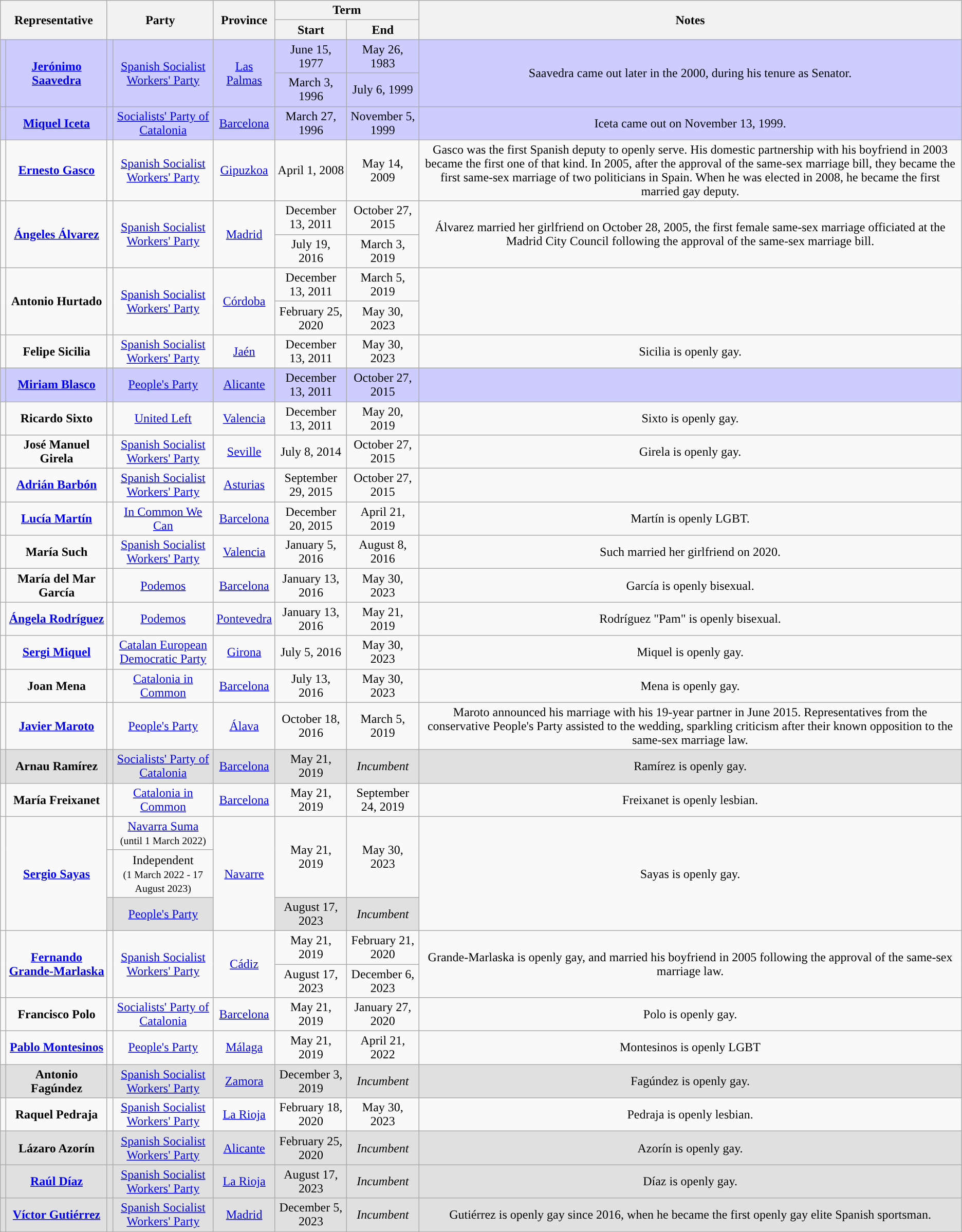<table class="wikitable sortable" style="text-align:center">
<tr>
<th colspan="2" rowspan="2">Representative</th>
<th colspan="2" rowspan="2">Party</th>
<th rowspan="2">Province</th>
<th colspan="2">Term</th>
<th rowspan="2">Notes</th>
</tr>
<tr>
<th>Start</th>
<th>End</th>
</tr>
<tr style="background:#CCF">
<td rowspan="2"></td>
<td rowspan="2"><strong><a href='#'>Jerónimo Saavedra</a></strong></td>
<td rowspan="2" style="background-color:"></td>
<td rowspan="2"><a href='#'>Spanish Socialist Workers' Party</a></td>
<td rowspan="2"><a href='#'>Las Palmas</a></td>
<td>June 15, 1977</td>
<td>May 26, 1983</td>
<td rowspan="2">Saavedra came out later in the 2000, during his tenure as Senator.</td>
</tr>
<tr style="background:#CCF">
<td>March 3, 1996</td>
<td>July 6, 1999</td>
</tr>
<tr style="background:#CCF">
<td></td>
<td><strong><a href='#'>Miquel Iceta</a></strong></td>
<td style="background-color:"></td>
<td><a href='#'>Socialists' Party of Catalonia</a></td>
<td><a href='#'>Barcelona</a></td>
<td>March 27, 1996</td>
<td>November 5, 1999</td>
<td>Iceta came out on November 13, 1999.</td>
</tr>
<tr>
<td></td>
<td><strong><a href='#'>Ernesto Gasco</a></strong></td>
<td style="background-color:"></td>
<td><a href='#'>Spanish Socialist Workers' Party</a></td>
<td><a href='#'>Gipuzkoa</a></td>
<td>April 1, 2008</td>
<td>May 14, 2009</td>
<td>Gasco was the first Spanish deputy to openly serve. His domestic partnership with his boyfriend in 2003 became the first one of that kind. In 2005, after the approval of the same-sex marriage bill, they became the first same-sex marriage of two politicians in Spain. When he was elected in 2008, he became the first married gay deputy.</td>
</tr>
<tr>
<td rowspan="2"></td>
<td rowspan="2"><strong><a href='#'>Ángeles Álvarez</a></strong></td>
<td rowspan="2" style="background-color:"></td>
<td rowspan="2"><a href='#'>Spanish Socialist Workers' Party</a></td>
<td rowspan="2"><a href='#'>Madrid</a></td>
<td>December 13, 2011</td>
<td>October 27, 2015</td>
<td rowspan="2">Álvarez married her girlfriend on October 28, 2005, the first female same-sex marriage officiated at the Madrid City Council following the approval of the same-sex marriage bill.</td>
</tr>
<tr>
<td>July 19, 2016</td>
<td>March 3, 2019</td>
</tr>
<tr>
<td rowspan="2"></td>
<td rowspan="2"><strong>Antonio Hurtado</strong></td>
<td rowspan="2" style="background-color:"></td>
<td rowspan="2"><a href='#'>Spanish Socialist Workers' Party</a></td>
<td rowspan="2"><a href='#'>Córdoba</a></td>
<td>December 13, 2011</td>
<td>March 5, 2019</td>
<td rowspan="2"></td>
</tr>
<tr>
<td>February 25, 2020</td>
<td>May 30, 2023</td>
</tr>
<tr>
<td></td>
<td><strong>Felipe Sicilia</strong></td>
<td style="background-color:"></td>
<td><a href='#'>Spanish Socialist Workers' Party</a></td>
<td><a href='#'>Jaén</a></td>
<td>December 13, 2011</td>
<td>May 30, 2023</td>
<td>Sicilia is openly gay.</td>
</tr>
<tr style="background:#CCF">
<td></td>
<td><strong><a href='#'>Miriam Blasco</a></strong></td>
<td style="background-color:"></td>
<td><a href='#'>People's Party</a></td>
<td><a href='#'>Alicante</a></td>
<td>December 13, 2011</td>
<td>October 27, 2015</td>
<td></td>
</tr>
<tr>
<td></td>
<td><strong>Ricardo Sixto</strong></td>
<td style="background-color:"></td>
<td><a href='#'>United Left</a></td>
<td><a href='#'>Valencia</a></td>
<td>December 13, 2011</td>
<td>May 20, 2019</td>
<td>Sixto is openly gay.</td>
</tr>
<tr>
<td></td>
<td><strong>José Manuel Girela</strong></td>
<td style="background-color:"></td>
<td><a href='#'>Spanish Socialist Workers' Party</a></td>
<td><a href='#'>Seville</a></td>
<td>July 8, 2014</td>
<td>October 27, 2015</td>
<td>Girela is openly gay.</td>
</tr>
<tr>
<td></td>
<td><strong><a href='#'>Adrián Barbón</a></strong></td>
<td style="background-color:"></td>
<td><a href='#'>Spanish Socialist Workers' Party</a></td>
<td><a href='#'>Asturias</a></td>
<td>September 29, 2015</td>
<td>October 27, 2015</td>
<td></td>
</tr>
<tr>
<td></td>
<td><strong><a href='#'>Lucía Martín</a></strong></td>
<td style="background-color:"></td>
<td><a href='#'>In Common We Can</a></td>
<td><a href='#'>Barcelona</a></td>
<td>December 20, 2015</td>
<td>April 21, 2019</td>
<td>Martín is openly LGBT.</td>
</tr>
<tr>
<td></td>
<td><strong>María Such</strong></td>
<td style="background-color:"></td>
<td><a href='#'>Spanish Socialist Workers' Party</a></td>
<td><a href='#'>Valencia</a></td>
<td>January 5, 2016</td>
<td>August 8, 2016</td>
<td>Such married her girlfriend on 2020.</td>
</tr>
<tr>
<td></td>
<td><strong>María del Mar García</strong></td>
<td style="background-color:"></td>
<td><a href='#'>Podemos</a></td>
<td><a href='#'>Barcelona</a></td>
<td>January 13, 2016</td>
<td>May 30, 2023</td>
<td>García is openly bisexual.</td>
</tr>
<tr>
<td></td>
<td><strong><a href='#'>Ángela Rodríguez</a></strong></td>
<td style="background-color:"></td>
<td><a href='#'>Podemos</a></td>
<td><a href='#'>Pontevedra</a></td>
<td>January 13, 2016</td>
<td>May 21, 2019</td>
<td>Rodríguez "Pam" is openly bisexual.</td>
</tr>
<tr>
<td></td>
<td><strong><a href='#'>Sergi Miquel</a></strong></td>
<td style="background-color:"></td>
<td><a href='#'>Catalan European Democratic Party</a></td>
<td><a href='#'>Girona</a></td>
<td>July 5, 2016</td>
<td>May 30, 2023</td>
<td>Miquel is openly gay.</td>
</tr>
<tr>
<td></td>
<td><strong>Joan Mena</strong></td>
<td style="background-color:"></td>
<td><a href='#'>Catalonia in Common</a></td>
<td><a href='#'>Barcelona</a></td>
<td>July 13, 2016</td>
<td>May 30, 2023</td>
<td>Mena is openly gay.</td>
</tr>
<tr>
<td></td>
<td><strong><a href='#'>Javier Maroto</a></strong></td>
<td style="background-color:"></td>
<td><a href='#'>People's Party</a></td>
<td><a href='#'>Álava</a></td>
<td>October 18, 2016</td>
<td>March 5, 2019</td>
<td>Maroto announced his marriage with his 19-year partner in June 2015. Representatives from the conservative People's Party assisted to the wedding, sparkling criticism after their known opposition to the same-sex marriage law.</td>
</tr>
<tr style="background:#e0e0e0">
<td></td>
<td><strong>Arnau Ramírez</strong></td>
<td style="background-color:"></td>
<td><a href='#'>Socialists' Party of Catalonia</a></td>
<td><a href='#'>Barcelona</a></td>
<td>May 21, 2019</td>
<td><em>Incumbent</em></td>
<td>Ramírez is openly gay.</td>
</tr>
<tr>
<td></td>
<td><strong>María Freixanet</strong></td>
<td style="background-color:"></td>
<td><a href='#'>Catalonia in Common</a></td>
<td><a href='#'>Barcelona</a></td>
<td>May 21, 2019</td>
<td>September 24, 2019</td>
<td>Freixanet is openly lesbian.</td>
</tr>
<tr>
<td rowspan="3"></td>
<td rowspan="3"><strong><a href='#'>Sergio Sayas</a></strong></td>
<td style="background-color:"></td>
<td><a href='#'>Navarra Suma</a><br><small>(until 1 March 2022)</small></td>
<td rowspan="3"><a href='#'>Navarre</a></td>
<td rowspan="2">May 21, 2019</td>
<td rowspan="2">May 30, 2023</td>
<td rowspan="3">Sayas is openly gay.</td>
</tr>
<tr>
<td></td>
<td>Independent<br><small>(1 March 2022 - 17 August 2023)</small></td>
</tr>
<tr style="background:#e0e0e0">
<td style="background-color:"></td>
<td><a href='#'>People's Party</a></td>
<td>August 17, 2023</td>
<td><em>Incumbent</em></td>
</tr>
<tr>
<td rowspan="2"></td>
<td rowspan="2"><strong><a href='#'>Fernando Grande-Marlaska</a></strong></td>
<td rowspan="2" style="background-color:"></td>
<td rowspan="2"><a href='#'>Spanish Socialist Workers' Party</a></td>
<td rowspan="2"><a href='#'>Cádiz</a></td>
<td>May 21, 2019</td>
<td>February 21, 2020</td>
<td rowspan="2">Grande-Marlaska is openly gay, and married his boyfriend in 2005 following the approval of the same-sex marriage law.</td>
</tr>
<tr>
<td>August 17, 2023</td>
<td>December 6, 2023</td>
</tr>
<tr>
<td></td>
<td><strong>Francisco Polo</strong></td>
<td style="background-color:"></td>
<td><a href='#'>Socialists' Party of Catalonia</a></td>
<td><a href='#'>Barcelona</a></td>
<td>May 21, 2019</td>
<td>January 27, 2020</td>
<td>Polo is openly gay.</td>
</tr>
<tr>
<td></td>
<td><a href='#'><strong>Pablo Montesinos</strong></a></td>
<td style="background-color:"></td>
<td><a href='#'>People's Party</a></td>
<td><a href='#'>Málaga</a></td>
<td>May 21, 2019</td>
<td>April 21, 2022</td>
<td>Montesinos is openly LGBT</td>
</tr>
<tr style="background:#e0e0e0">
<td></td>
<td><strong>Antonio Fagúndez</strong></td>
<td style="background-color:"></td>
<td><a href='#'>Spanish Socialist Workers' Party</a></td>
<td><a href='#'>Zamora</a></td>
<td>December 3, 2019</td>
<td><em>Incumbent</em></td>
<td>Fagúndez is openly gay.</td>
</tr>
<tr>
<td></td>
<td><strong>Raquel Pedraja</strong></td>
<td style="background-color:"></td>
<td><a href='#'>Spanish Socialist Workers' Party</a></td>
<td><a href='#'>La Rioja</a></td>
<td>February 18, 2020</td>
<td>May 30, 2023</td>
<td>Pedraja is openly lesbian.</td>
</tr>
<tr style="background:#e0e0e0">
<td></td>
<td><strong>Lázaro Azorín</strong></td>
<td style="background-color:"></td>
<td><a href='#'>Spanish Socialist Workers' Party</a></td>
<td><a href='#'>Alicante</a></td>
<td>February 25, 2020</td>
<td><em>Incumbent</em></td>
<td>Azorín is openly gay.</td>
</tr>
<tr style="background:#e0e0e0">
<td></td>
<td><strong><a href='#'>Raúl Díaz</a></strong></td>
<td style="background-color:"></td>
<td><a href='#'>Spanish Socialist Workers' Party</a></td>
<td><a href='#'>La Rioja</a></td>
<td>August 17, 2023</td>
<td><em>Incumbent</em></td>
<td>Díaz is openly gay.</td>
</tr>
<tr style="background:#e0e0e0">
<td></td>
<td><strong><a href='#'>Víctor Gutiérrez</a></strong></td>
<td style="background-color:"></td>
<td><a href='#'>Spanish Socialist Workers' Party</a></td>
<td><a href='#'>Madrid</a></td>
<td>December 5, 2023</td>
<td><em>Incumbent</em></td>
<td>Gutiérrez is openly gay since 2016, when he became the first openly gay elite Spanish sportsman.</td>
</tr>
</table>
